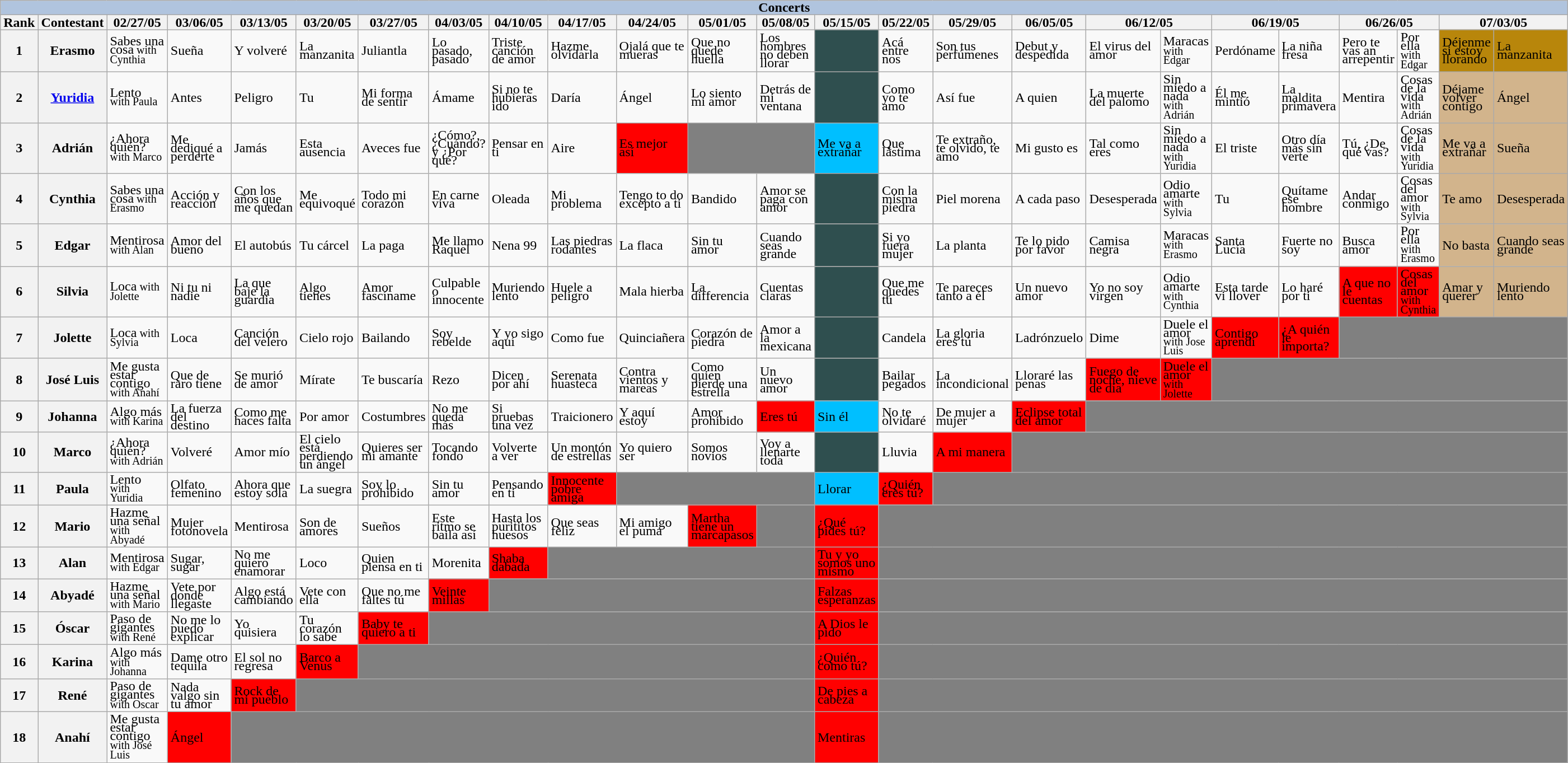<table class="wikitable collapsible collapsed" style="text-align:left; line-height:10px; line-width:12px;">
<tr>
<th colspan="25" style="background:LightSteelBlue;">Concerts</th>
</tr>
<tr>
<th>Rank</th>
<th>Contestant</th>
<th>02/27/05</th>
<th>03/06/05</th>
<th>03/13/05</th>
<th>03/20/05</th>
<th>03/27/05</th>
<th>04/03/05</th>
<th>04/10/05</th>
<th>04/17/05</th>
<th>04/24/05</th>
<th>05/01/05</th>
<th>05/08/05</th>
<th>05/15/05</th>
<th>05/22/05</th>
<th>05/29/05</th>
<th>06/05/05</th>
<th colspan="2">06/12/05</th>
<th colspan="2">06/19/05</th>
<th colspan="2">06/26/05</th>
<th colspan="2">07/03/05</th>
</tr>
<tr>
<th>1</th>
<th>Erasmo</th>
<td>Sabes una cosa<small> with Cynthia</small></td>
<td>Sueña</td>
<td>Y volveré</td>
<td>La manzanita</td>
<td>Juliantla</td>
<td>Lo pasado, pasado</td>
<td>Triste canción de amor</td>
<td>Hazme olvidarla</td>
<td>Ojalá que te mueras</td>
<td>Que no quede huella</td>
<td>Los hombres no deben llorar</td>
<td style="background:DarkSlategrey;"></td>
<td>Acá entre nos</td>
<td>Son tus perfúmenes</td>
<td>Debut y despedida</td>
<td>El virus del amor</td>
<td>Maracas<small> with Edgar</small></td>
<td>Perdóname</td>
<td>La niña fresa</td>
<td>Pero te vas an arrepentir</td>
<td>Por ella<small> with Edgar</small></td>
<td style="background:DarkGoldenrod;">Déjenme si estoy llorando</td>
<td style="background:DarkGoldenrod;">La manzanita</td>
</tr>
<tr>
<th>2</th>
<th><a href='#'>Yuridia</a></th>
<td>Lento <small> with Paula</small></td>
<td>Antes</td>
<td>Peligro</td>
<td>Tu</td>
<td>Mi forma de sentir</td>
<td>Ámame</td>
<td>Si no te hubieras ido</td>
<td>Daría</td>
<td>Ángel</td>
<td>Lo siento mi amor</td>
<td>Detrás de mi ventana</td>
<td style="background:DarkSlategrey;"></td>
<td>Como yo te amo</td>
<td>Así fue</td>
<td>A quien</td>
<td>La muerte del palomo</td>
<td>Sin miedo a nada<small> with Adrián</small></td>
<td>Él me mintió</td>
<td>La maldita primavera</td>
<td>Mentira</td>
<td>Cosas de la vida <small> with Adrián</small></td>
<td style="background:Tan;">Déjame volver contigo</td>
<td style="background:Tan;">Ángel</td>
</tr>
<tr>
<th>3</th>
<th>Adrián</th>
<td>¿Ahora quién?<small> with Marco</small></td>
<td>Me dediqué a perderte</td>
<td>Jamás</td>
<td>Esta ausencia</td>
<td>Aveces fue</td>
<td>¿Cómo?, ¿Cuándo? y ¿Por qué?</td>
<td>Pensar en ti</td>
<td>Aire</td>
<td style="background:red;">Es mejor así</td>
<td style="background:gray;" colspan="2"></td>
<td style="background:DeepSkyBlue;">Me va a extrañar</td>
<td>Que lástima</td>
<td>Te extraño, te olvido, te amo</td>
<td>Mi gusto es</td>
<td>Tal como eres</td>
<td>Sin miedo a nada<small> with Yuridia</small></td>
<td>El triste</td>
<td>Otro día más sin verte</td>
<td>Tú, ¿De qué vas?</td>
<td>Cosas de la vida<small> with Yuridia</small></td>
<td style="background:Tan;">Me va a extrañar</td>
<td style="background:Tan;">Sueña</td>
</tr>
<tr>
<th>4</th>
<th>Cynthia</th>
<td>Sabes una cosa<small> with Erasmo</small></td>
<td>Acción y reacción</td>
<td>Con los años que me quedan</td>
<td>Me equivoqué</td>
<td>Todo mi corazón</td>
<td>En carne viva</td>
<td>Oleada</td>
<td>Mi problema</td>
<td>Tengo to do excepto a ti</td>
<td>Bandido</td>
<td>Amor se paga con amor</td>
<td style="background:DarkSlategrey;"></td>
<td>Con la misma piedra</td>
<td>Piel morena</td>
<td>A cada paso</td>
<td>Desesperada</td>
<td>Odio amarte<small> with Sylvia</small></td>
<td>Tu</td>
<td>Quítame ese hombre</td>
<td>Andar conmigo</td>
<td>Cosas del amor<small> with Sylvia</small></td>
<td style="background:Tan;">Te amo</td>
<td style="background:Tan;">Desesperada</td>
</tr>
<tr>
<th>5</th>
<th>Edgar</th>
<td>Mentirosa<small> with Alan</small></td>
<td>Amor del bueno</td>
<td>El autobús</td>
<td>Tu cárcel</td>
<td>La paga</td>
<td>Me llamo Raquel</td>
<td>Nena 99</td>
<td>Las piedras rodantes</td>
<td>La flaca</td>
<td>Sin tu amor</td>
<td>Cuando seas grande</td>
<td style="background:DarkSlategrey;"></td>
<td>Si yo fuera mujer</td>
<td>La planta</td>
<td>Te lo pido por favor</td>
<td>Camisa negra</td>
<td>Maracas<small> with Erasmo</small></td>
<td>Santa Lucía</td>
<td>Fuerte no soy</td>
<td>Busca amor</td>
<td>Por ella<small> with Erasmo</small></td>
<td style="background:Tan;">No basta</td>
<td style="background:Tan;">Cuando seas grande</td>
</tr>
<tr>
<th>6</th>
<th>Silvia</th>
<td>Loca<small> with Jolette</small></td>
<td>Ni tu ni nadie</td>
<td>La que baje la guardia</td>
<td>Algo tienes</td>
<td>Amor fascíname</td>
<td>Culpable o innocente</td>
<td>Muriendo lento</td>
<td>Huele a peligro</td>
<td>Mala hierba</td>
<td>La differencia</td>
<td>Cuentas claras</td>
<td style="background:DarkSlategrey;"></td>
<td>Que me quedes tú</td>
<td>Te pareces tanto a él</td>
<td>Un nuevo amor</td>
<td>Yo no soy virgen</td>
<td>Odio amarte<small> with Cynthia</small></td>
<td>Esta tarde vi llover</td>
<td>Lo haré por ti</td>
<td style="background:red;">A que no le cuentas</td>
<td style="background:red;">Cosas del amor<small> with Cynthia</small></td>
<td style="background:Tan;">Amar y querer</td>
<td style="background:Tan;">Muriendo lento</td>
</tr>
<tr>
<th>7</th>
<th>Jolette</th>
<td>Loca<small> with Sylvia</small></td>
<td>Loca</td>
<td>Canción del velero</td>
<td>Cielo rojo</td>
<td>Bailando</td>
<td>Soy rebelde</td>
<td>Y yo sigo aquí</td>
<td>Como fue</td>
<td>Quinciañera</td>
<td>Corazón de piedra</td>
<td>Amor a la mexicana</td>
<td style="background:DarkSlategrey;"></td>
<td>Candela</td>
<td>La gloria eres tú</td>
<td>Ladrónzuelo</td>
<td>Dime</td>
<td>Duele el amor <small> with Jose Luis</small></td>
<td style="background:red;">Contigo aprendí</td>
<td style="background:red;">¿A quién le importa?</td>
<td style="background:gray;" colspan="4"></td>
</tr>
<tr>
<th>8</th>
<th>José Luis</th>
<td>Me gusta estar contigo<small> with Anahí</small></td>
<td>Que de raro tiene</td>
<td>Se murió de amor</td>
<td>Mírate</td>
<td>Te buscaría</td>
<td>Rezo</td>
<td>Dicen por ahí</td>
<td>Serenata huasteca</td>
<td>Contra vientos y mareas</td>
<td>Como quien pierde una estrella</td>
<td>Un nuevo amor</td>
<td style="background:DarkSlategrey;"></td>
<td>Bailar pegados</td>
<td>La incondicional</td>
<td>Lloraré las penas</td>
<td style="background:red;">Fuego de noche, nieve de día</td>
<td style="background:red;">Duele el amor<small> with Jolette</small></td>
<td style="background:gray;" colspan="6"></td>
</tr>
<tr>
<th>9</th>
<th>Johanna</th>
<td>Algo más<small> with Karina</small></td>
<td>La fuerza del destino</td>
<td>Como me haces falta</td>
<td>Por amor</td>
<td>Costumbres</td>
<td>No me queda más</td>
<td>Si pruebas una vez</td>
<td>Traicionero</td>
<td>Y aquí estoy</td>
<td>Amor prohibido</td>
<td style="background:red;">Eres tú</td>
<td style="background:DeepSkyBlue;">Sin él</td>
<td>No te olvidaré</td>
<td>De mujer a mujer</td>
<td style="background:red;">Eclipse total del amor</td>
<td style="background:gray;" colspan="8"></td>
</tr>
<tr>
<th>10</th>
<th>Marco</th>
<td>¿Ahora quién?<small> with Adrián</small></td>
<td>Volveré</td>
<td>Amor mío</td>
<td>El cielo está perdiendo un ángel</td>
<td>Quieres ser mi amante</td>
<td>Tocando fondo</td>
<td>Volverte a ver</td>
<td>Un montón de estrellas</td>
<td>Yo quiero ser</td>
<td>Somos novios</td>
<td>Voy a llenarte toda</td>
<td style="background:DarkSlategrey;"></td>
<td>Lluvia</td>
<td style="background:red;">A mi manera</td>
<td style="background:gray;" colspan="9"></td>
</tr>
<tr>
<th>11</th>
<th>Paula</th>
<td>Lento <small> with Yuridia</small></td>
<td>Olfato femenino</td>
<td>Ahora que estoy sola</td>
<td>La suegra</td>
<td>Soy lo prohibido</td>
<td>Sin tu amor</td>
<td>Pensando en ti</td>
<td style="background:red;">Innocente pobre amiga</td>
<td style="background:gray;" colspan="3"></td>
<td style="background:DeepSkyBlue;">Llorar</td>
<td style="background:red;">¿Quién eres tú?</td>
<td style="background:gray;" colspan="10"></td>
</tr>
<tr>
<th>12</th>
<th>Mario</th>
<td>Hazme una señal<small> with Abyadé</small></td>
<td>Mujer fotonovela</td>
<td>Mentirosa</td>
<td>Son de amores</td>
<td>Sueños</td>
<td>Este ritmo se baila así</td>
<td>Hasta los purititos huesos</td>
<td>Que seas feliz</td>
<td>Mi amigo el puma</td>
<td style="background:red;">Martha tiene un marcapasos</td>
<td style="background:gray;"></td>
<td style="background:red;">¿Qué pides tú?</td>
<td style="background:gray;" colspan="11"></td>
</tr>
<tr>
<th>13</th>
<th>Alan</th>
<td>Mentirosa<small> with Edgar</small></td>
<td>Sugar, sugar</td>
<td>No me quiero enamorar</td>
<td>Loco</td>
<td>Quien piensa en ti</td>
<td>Morenita</td>
<td style="background:red;">Shaba dabada</td>
<td style="background:gray;" colspan="4"></td>
<td style="background:red;">Tu y yo somos uno mismo</td>
<td style="background:gray;" colspan="11"></td>
</tr>
<tr>
<th>14</th>
<th>Abyadé</th>
<td>Hazme una señal<small> with Mario</small></td>
<td>Vete por donde llegaste</td>
<td>Algo está cambiando</td>
<td>Vete con ella</td>
<td>Que no me faltes tú</td>
<td style="background:red;">Veinte millas</td>
<td style="background:gray;" colspan="5"></td>
<td style="background:red;">Falzas esperanzas</td>
<td style="background:gray;" colspan="11"></td>
</tr>
<tr>
<th>15</th>
<th>Óscar</th>
<td>Paso de gigantes<small> with René</small></td>
<td>No me lo puedo explicar</td>
<td>Yo quisiera</td>
<td>Tu corazón lo sabe</td>
<td style="background:red;">Baby te quiero a ti</td>
<td style="background:gray;" colspan="6"></td>
<td style="background:red;">A Dios le pido</td>
<td style="background:gray;" colspan="11"></td>
</tr>
<tr>
<th>16</th>
<th>Karina</th>
<td>Algo más<small> with Johanna</small></td>
<td>Dame otro tequila</td>
<td>El sol no regresa</td>
<td style="background:red;">Barco a Venus</td>
<td style="background:gray;" colspan="7"></td>
<td style="background:red;">¿Quién como tú?</td>
<td style="background:gray;" colspan="11"></td>
</tr>
<tr>
<th>17</th>
<th>René</th>
<td>Paso de gigantes<small> with Oscar</small></td>
<td>Nada valgo sin tu amor</td>
<td style="background:red;">Rock de mi pueblo</td>
<td style="background:gray;" colspan="8"></td>
<td style="background:red;">De pies a cabeza</td>
<td style="background:gray;" colspan="11"></td>
</tr>
<tr>
<th>18</th>
<th>Anahí</th>
<td>Me gusta estar contigo<small> with José Luis</small></td>
<td style="background:red;">Ángel</td>
<td style="background:gray;" colspan="9"></td>
<td style="background:red;">Mentiras</td>
<td style="background:gray;" colspan="11"></td>
</tr>
</table>
